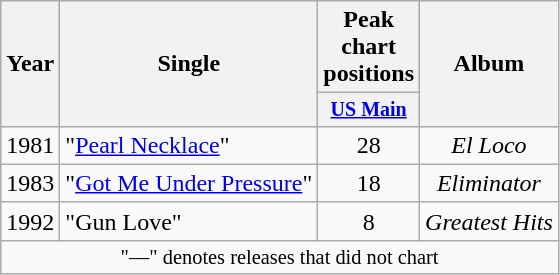<table class="wikitable" style="text-align:center;">
<tr>
<th rowspan="2">Year</th>
<th rowspan="2">Single</th>
<th colspan="1">Peak chart positions</th>
<th rowspan="2">Album</th>
</tr>
<tr style="font-size:smaller;">
<th style="width:30px;"><a href='#'>US Main</a><br></th>
</tr>
<tr>
<td>1981</td>
<td style="text-align:left;">"<a href='#'>Pearl Necklace</a>"</td>
<td>28</td>
<td><em>El Loco</em></td>
</tr>
<tr>
<td>1983</td>
<td style="text-align:left;">"<a href='#'>Got Me Under Pressure</a>"</td>
<td>18</td>
<td><em>Eliminator</em></td>
</tr>
<tr>
<td>1992</td>
<td style="text-align:left;">"Gun Love"</td>
<td>8</td>
<td><em>Greatest Hits</em></td>
</tr>
<tr>
<td colspan="4" style="font-size:85%">"—" denotes releases that did not chart</td>
</tr>
</table>
